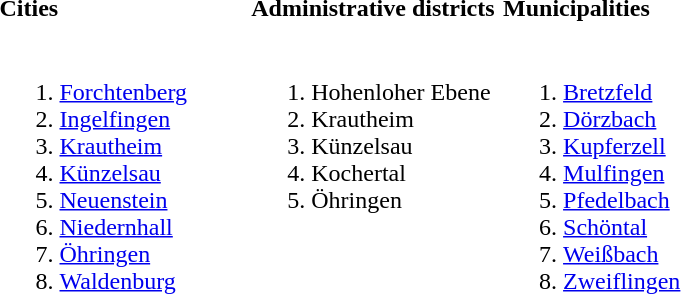<table>
<tr>
<th width=33% align=left>Cities</th>
<th width=33% align=left>Administrative districts</th>
<th width=33% align=left>Municipalities</th>
</tr>
<tr valign=top>
<td><br><ol><li><a href='#'>Forchtenberg</a></li><li><a href='#'>Ingelfingen</a></li><li><a href='#'>Krautheim</a></li><li><a href='#'>Künzelsau</a></li><li><a href='#'>Neuenstein</a></li><li><a href='#'>Niedernhall</a></li><li><a href='#'>Öhringen</a></li><li><a href='#'>Waldenburg</a></li></ol></td>
<td><br><ol><li>Hohenloher Ebene</li><li>Krautheim</li><li>Künzelsau</li><li>Kochertal</li><li>Öhringen</li></ol></td>
<td><br><ol><li><a href='#'>Bretzfeld</a></li><li><a href='#'>Dörzbach</a></li><li><a href='#'>Kupferzell</a></li><li><a href='#'>Mulfingen</a></li><li><a href='#'>Pfedelbach</a></li><li><a href='#'>Schöntal</a></li><li><a href='#'>Weißbach</a></li><li><a href='#'>Zweiflingen</a></li></ol></td>
</tr>
</table>
